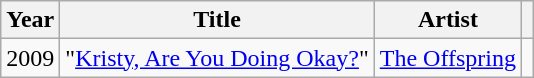<table class="wikitable">
<tr>
<th>Year</th>
<th>Title</th>
<th>Artist</th>
<th></th>
</tr>
<tr>
<td>2009</td>
<td>"<a href='#'>Kristy, Are You Doing Okay?</a>"</td>
<td><a href='#'>The Offspring</a></td>
<td></td>
</tr>
</table>
